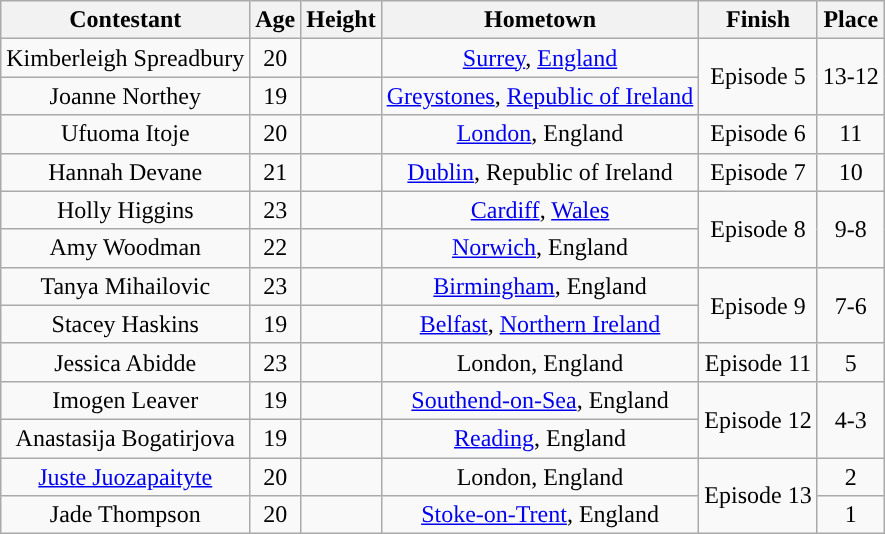<table class="wikitable sortable" style="text-align:center;">
<tr>
<th>Contestant</th>
<th>Age</th>
<th>Height</th>
<th>Hometown</th>
<th>Finish</th>
<th>Place</th>
</tr>
<tr>
<td nowrap>Kimberleigh Spreadbury</td>
<td>20</td>
<td></td>
<td><a href='#'>Surrey</a>, <a href='#'>England</a></td>
<td rowspan=2>Episode 5</td>
<td rowspan=2>13-12</td>
</tr>
<tr>
<td>Joanne Northey</td>
<td>19</td>
<td nowrap></td>
<td nowrap><a href='#'>Greystones</a>, <a href='#'>Republic of Ireland</a></td>
</tr>
<tr>
<td>Ufuoma Itoje</td>
<td>20</td>
<td></td>
<td><a href='#'>London</a>, England</td>
<td>Episode 6</td>
<td>11</td>
</tr>
<tr>
<td>Hannah Devane</td>
<td>21</td>
<td></td>
<td><a href='#'>Dublin</a>, Republic of Ireland</td>
<td>Episode 7</td>
<td>10</td>
</tr>
<tr>
<td>Holly Higgins</td>
<td>23</td>
<td></td>
<td><a href='#'>Cardiff</a>, <a href='#'>Wales</a></td>
<td rowspan=2>Episode 8</td>
<td rowspan=2>9-8</td>
</tr>
<tr>
<td>Amy Woodman</td>
<td>22</td>
<td></td>
<td><a href='#'>Norwich</a>, England</td>
</tr>
<tr>
<td>Tanya Mihailovic</td>
<td>23</td>
<td></td>
<td><a href='#'>Birmingham</a>, England</td>
<td rowspan=2>Episode 9</td>
<td rowspan=2>7-6</td>
</tr>
<tr>
<td>Stacey Haskins</td>
<td>19</td>
<td></td>
<td><a href='#'>Belfast</a>, <a href='#'>Northern Ireland</a></td>
</tr>
<tr>
<td>Jessica Abidde</td>
<td>23</td>
<td nowrap></td>
<td>London, England</td>
<td nowrap>Episode 11</td>
<td>5</td>
</tr>
<tr>
<td>Imogen Leaver</td>
<td>19</td>
<td></td>
<td><a href='#'>Southend-on-Sea</a>, England</td>
<td rowspan=2>Episode 12</td>
<td rowspan=2>4-3</td>
</tr>
<tr>
<td>Anastasija Bogatirjova</td>
<td>19</td>
<td></td>
<td><a href='#'>Reading</a>, England</td>
</tr>
<tr>
<td><a href='#'>Juste Juozapaityte</a></td>
<td>20</td>
<td></td>
<td>London, England</td>
<td rowspan=2>Episode 13</td>
<td>2</td>
</tr>
<tr>
<td>Jade Thompson</td>
<td>20</td>
<td></td>
<td><a href='#'>Stoke-on-Trent</a>, England</td>
<td>1</td>
</tr>
</table>
